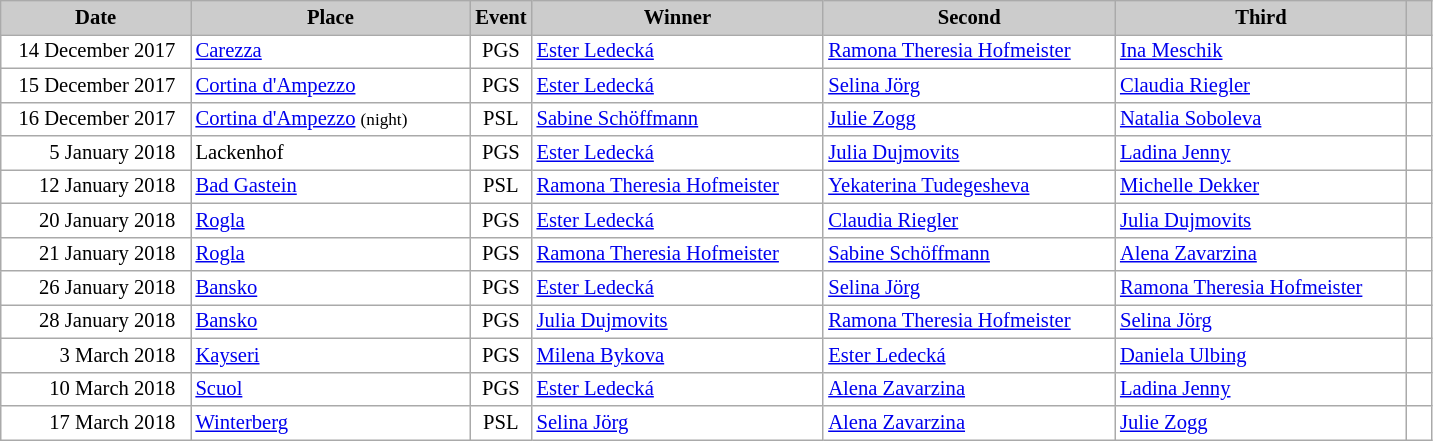<table class="wikitable plainrowheaders" style="background:#fff; font-size:86%; line-height:16px; border:grey solid 1px; border-collapse:collapse;">
<tr style="background:#ccc; text-align:center;">
<th scope="col" style="background:#ccc; width:120px;">Date</th>
<th scope="col" style="background:#ccc; width:180px;">Place</th>
<th scope="col" style="background:#ccc; width:30px;">Event</th>
<th scope="col" style="background:#ccc; width:188px;">Winner</th>
<th scope="col" style="background:#ccc; width:188px;">Second</th>
<th scope="col" style="background:#ccc; width:188px;">Third</th>
<th scope="col" style="background:#ccc; width:10px;"></th>
</tr>
<tr>
<td align=right>14 December 2017  </td>
<td> <a href='#'>Carezza</a></td>
<td align=center>PGS</td>
<td> <a href='#'>Ester Ledecká</a></td>
<td> <a href='#'>Ramona Theresia Hofmeister</a></td>
<td> <a href='#'>Ina Meschik</a></td>
<td></td>
</tr>
<tr>
<td align=right>15 December 2017  </td>
<td> <a href='#'>Cortina d'Ampezzo</a></td>
<td align=center>PGS</td>
<td> <a href='#'>Ester Ledecká</a></td>
<td> <a href='#'>Selina Jörg</a></td>
<td> <a href='#'>Claudia Riegler</a></td>
<td></td>
</tr>
<tr>
<td align=right>16 December 2017  </td>
<td> <a href='#'>Cortina d'Ampezzo</a> <small>(night)</small></td>
<td align=center>PSL</td>
<td> <a href='#'>Sabine Schöffmann</a></td>
<td> <a href='#'>Julie Zogg</a></td>
<td> <a href='#'>Natalia Soboleva</a></td>
<td></td>
</tr>
<tr>
<td align=right>5 January 2018  </td>
<td> Lackenhof</td>
<td align=center>PGS</td>
<td> <a href='#'>Ester Ledecká</a></td>
<td> <a href='#'>Julia Dujmovits</a></td>
<td> <a href='#'>Ladina Jenny</a></td>
<td></td>
</tr>
<tr>
<td align=right>12 January 2018  </td>
<td> <a href='#'>Bad Gastein</a></td>
<td align=center>PSL</td>
<td> <a href='#'>Ramona Theresia Hofmeister</a></td>
<td> <a href='#'>Yekaterina Tudegesheva</a></td>
<td> <a href='#'>Michelle Dekker</a></td>
<td></td>
</tr>
<tr>
<td align=right>20 January 2018  </td>
<td> <a href='#'>Rogla</a></td>
<td align=center>PGS</td>
<td> <a href='#'>Ester Ledecká</a></td>
<td> <a href='#'>Claudia Riegler</a></td>
<td> <a href='#'>Julia Dujmovits</a></td>
<td></td>
</tr>
<tr>
<td align=right>21 January 2018  </td>
<td> <a href='#'>Rogla</a></td>
<td align=center>PGS</td>
<td> <a href='#'>Ramona Theresia Hofmeister</a></td>
<td> <a href='#'>Sabine Schöffmann</a></td>
<td> <a href='#'>Alena Zavarzina</a></td>
<td></td>
</tr>
<tr>
<td align=right>26 January 2018  </td>
<td> <a href='#'>Bansko</a></td>
<td align=center>PGS</td>
<td> <a href='#'>Ester Ledecká</a></td>
<td> <a href='#'>Selina Jörg</a></td>
<td> <a href='#'>Ramona Theresia Hofmeister</a></td>
<td></td>
</tr>
<tr>
<td align=right>28 January 2018  </td>
<td> <a href='#'>Bansko</a></td>
<td align=center>PGS</td>
<td> <a href='#'>Julia Dujmovits</a></td>
<td> <a href='#'>Ramona Theresia Hofmeister</a></td>
<td> <a href='#'>Selina Jörg</a></td>
<td></td>
</tr>
<tr>
<td align=right>3 March 2018  </td>
<td> <a href='#'>Kayseri</a></td>
<td align=center>PGS</td>
<td> <a href='#'>Milena Bykova</a></td>
<td> <a href='#'>Ester Ledecká</a></td>
<td> <a href='#'>Daniela Ulbing</a></td>
<td></td>
</tr>
<tr>
<td align=right>10 March 2018  </td>
<td> <a href='#'>Scuol</a></td>
<td align=center>PGS</td>
<td> <a href='#'>Ester Ledecká</a></td>
<td> <a href='#'>Alena Zavarzina</a></td>
<td> <a href='#'>Ladina Jenny</a></td>
<td></td>
</tr>
<tr>
<td align=right>17 March 2018  </td>
<td> <a href='#'>Winterberg</a></td>
<td align=center>PSL</td>
<td> <a href='#'>Selina Jörg</a></td>
<td> <a href='#'>Alena Zavarzina</a></td>
<td> <a href='#'>Julie Zogg</a></td>
<td></td>
</tr>
</table>
